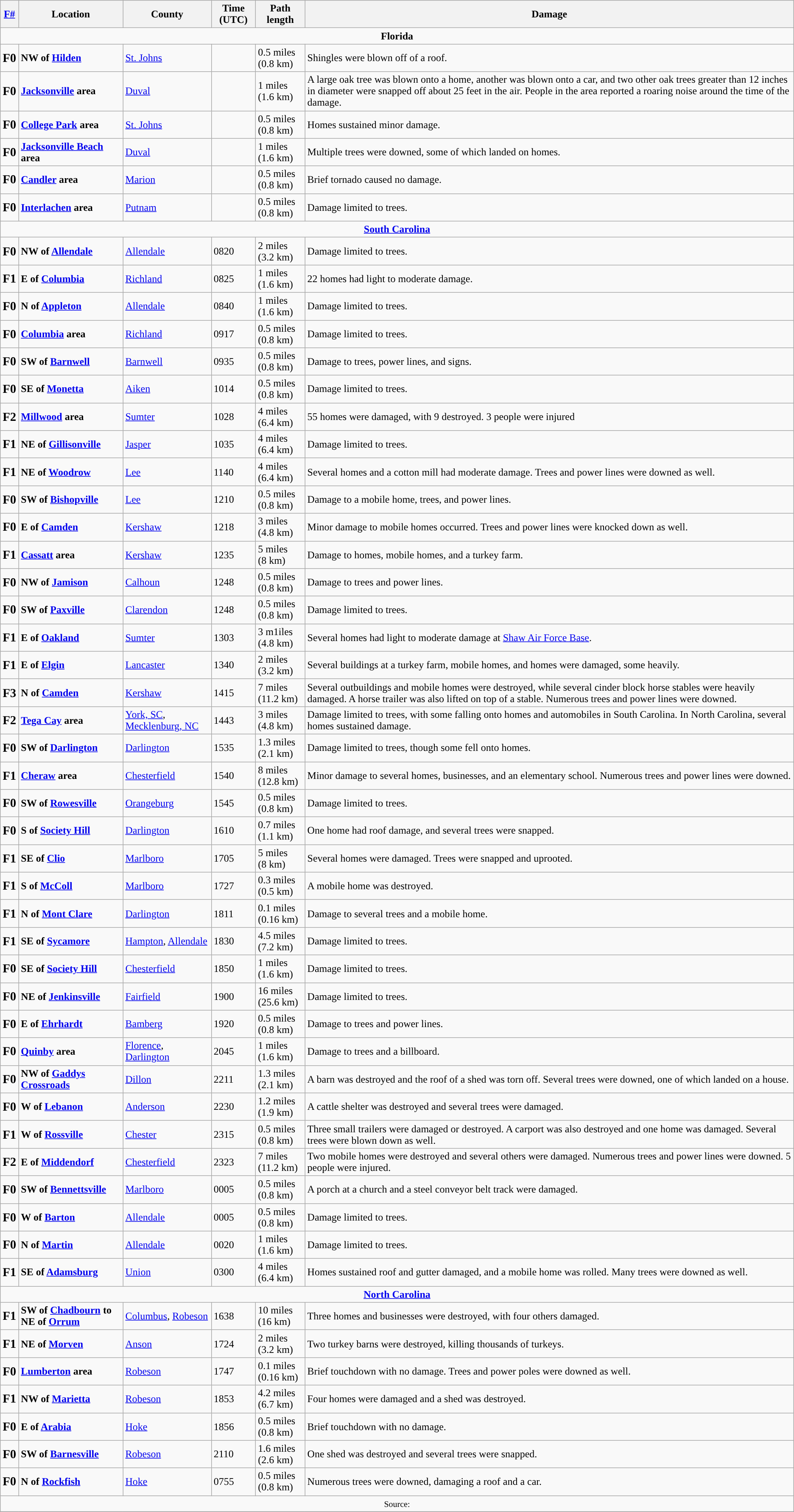<table class="wikitable">
<tr>
<th><a href='#'>F#</a></th>
<th>Location</th>
<th>County</th>
<th>Time (UTC)</th>
<th>Path length</th>
<th>Damage</th>
</tr>
<tr>
<td colspan="7" align=center><strong>Florida</strong></td>
</tr>
<tr>
<td><big><strong>F0</strong></big></td>
<td><strong>NW of <a href='#'>Hilden</a></strong></td>
<td><a href='#'>St. Johns</a></td>
<td></td>
<td>0.5 miles <br>(0.8 km)</td>
<td>Shingles were blown off of a roof.</td>
</tr>
<tr>
<td><big><strong>F0</strong></big></td>
<td><strong><a href='#'>Jacksonville</a> area</strong></td>
<td><a href='#'>Duval</a></td>
<td></td>
<td>1 miles <br>(1.6 km)</td>
<td>A large oak tree was blown onto a home, another was blown onto a car, and two other oak trees greater than 12 inches in diameter were snapped off about 25 feet in the air. People in the area reported a roaring noise around the time of the damage.</td>
</tr>
<tr>
<td><big><strong>F0</strong></big></td>
<td><strong><a href='#'>College Park</a> area</strong></td>
<td><a href='#'>St. Johns</a></td>
<td></td>
<td>0.5 miles <br>(0.8 km)</td>
<td>Homes sustained minor damage.</td>
</tr>
<tr>
<td><big><strong>F0</strong></big></td>
<td><strong><a href='#'>Jacksonville Beach</a> area</strong></td>
<td><a href='#'>Duval</a></td>
<td></td>
<td>1 miles <br>(1.6 km)</td>
<td>Multiple trees were downed, some of which landed on homes.</td>
</tr>
<tr>
<td><big><strong>F0</strong></big></td>
<td><strong><a href='#'>Candler</a> area</strong></td>
<td><a href='#'>Marion</a></td>
<td></td>
<td>0.5 miles <br>(0.8 km)</td>
<td>Brief tornado caused no damage.</td>
</tr>
<tr>
<td><big><strong>F0</strong></big></td>
<td><strong><a href='#'>Interlachen</a> area</strong></td>
<td><a href='#'>Putnam</a></td>
<td></td>
<td>0.5 miles <br>(0.8 km)</td>
<td>Damage limited to trees.</td>
</tr>
<tr>
<td colspan="7" align=center><strong><a href='#'>South Carolina</a></strong></td>
</tr>
<tr>
<td><big><strong>F0</strong></big></td>
<td><strong>NW of <a href='#'>Allendale</a></strong></td>
<td><a href='#'>Allendale</a></td>
<td>0820</td>
<td>2 miles <br>(3.2 km)</td>
<td>Damage limited to trees.</td>
</tr>
<tr>
<td><big><strong>F1</strong></big></td>
<td><strong>E of <a href='#'>Columbia</a></strong></td>
<td><a href='#'>Richland</a></td>
<td>0825</td>
<td>1 miles <br>(1.6 km)</td>
<td>22 homes had light to moderate damage.</td>
</tr>
<tr>
<td><big><strong>F0</strong></big></td>
<td><strong>N of <a href='#'>Appleton</a></strong></td>
<td><a href='#'>Allendale</a></td>
<td>0840</td>
<td>1 miles <br>(1.6 km)</td>
<td>Damage limited to trees.</td>
</tr>
<tr>
<td><big><strong>F0</strong></big></td>
<td><strong><a href='#'>Columbia</a> area</strong></td>
<td><a href='#'>Richland</a></td>
<td>0917</td>
<td>0.5 miles <br>(0.8 km)</td>
<td>Damage limited to trees.</td>
</tr>
<tr>
<td><big><strong>F0</strong></big></td>
<td><strong>SW of <a href='#'>Barnwell</a></strong></td>
<td><a href='#'>Barnwell</a></td>
<td>0935</td>
<td>0.5 miles <br>(0.8 km)</td>
<td>Damage to trees, power lines, and signs.</td>
</tr>
<tr>
<td><big><strong>F0</strong></big></td>
<td><strong>SE of <a href='#'>Monetta</a></strong></td>
<td><a href='#'>Aiken</a></td>
<td>1014</td>
<td>0.5 miles <br>(0.8 km)</td>
<td>Damage limited to trees.</td>
</tr>
<tr>
<td><big><strong>F2</strong></big></td>
<td><strong><a href='#'>Millwood</a> area</strong></td>
<td><a href='#'>Sumter</a></td>
<td>1028</td>
<td>4 miles <br>(6.4 km)</td>
<td>55 homes were damaged, with 9 destroyed. 3 people were injured</td>
</tr>
<tr>
<td><big><strong>F1</strong></big></td>
<td><strong>NE of <a href='#'>Gillisonville</a></strong></td>
<td><a href='#'>Jasper</a></td>
<td>1035</td>
<td>4 miles <br>(6.4 km)</td>
<td>Damage limited to trees.</td>
</tr>
<tr>
<td><big><strong>F1</strong></big></td>
<td><strong>NE of <a href='#'>Woodrow</a></strong></td>
<td><a href='#'>Lee</a></td>
<td>1140</td>
<td>4 miles <br>(6.4 km)</td>
<td>Several homes and a cotton mill had moderate damage. Trees and power lines were downed as well.</td>
</tr>
<tr>
<td><big><strong>F0</strong></big></td>
<td><strong>SW of <a href='#'>Bishopville</a></strong></td>
<td><a href='#'>Lee</a></td>
<td>1210</td>
<td>0.5 miles <br>(0.8 km)</td>
<td>Damage to a mobile home, trees, and power lines.</td>
</tr>
<tr>
<td><big><strong>F0</strong></big></td>
<td><strong>E of <a href='#'>Camden</a></strong></td>
<td><a href='#'>Kershaw</a></td>
<td>1218</td>
<td>3 miles <br>(4.8 km)</td>
<td>Minor damage to mobile homes occurred. Trees and power lines were knocked down as well.</td>
</tr>
<tr>
<td><big><strong>F1</strong></big></td>
<td><strong><a href='#'>Cassatt</a> area</strong></td>
<td><a href='#'>Kershaw</a></td>
<td>1235</td>
<td>5 miles <br>(8 km)</td>
<td>Damage to homes, mobile homes, and a turkey farm.</td>
</tr>
<tr>
<td><big><strong>F0</strong></big></td>
<td><strong>NW of <a href='#'>Jamison</a></strong></td>
<td><a href='#'>Calhoun</a></td>
<td>1248</td>
<td>0.5 miles <br>(0.8 km)</td>
<td>Damage to trees and power lines.</td>
</tr>
<tr>
<td><big><strong>F0</strong></big></td>
<td><strong>SW of <a href='#'>Paxville</a></strong></td>
<td><a href='#'>Clarendon</a></td>
<td>1248</td>
<td>0.5 miles <br>(0.8 km)</td>
<td>Damage limited to trees.</td>
</tr>
<tr>
<td><big><strong>F1</strong></big></td>
<td><strong>E of <a href='#'>Oakland</a></strong></td>
<td><a href='#'>Sumter</a></td>
<td>1303</td>
<td>3 m1iles <br>(4.8 km)</td>
<td>Several homes had light to moderate damage at <a href='#'>Shaw Air Force Base</a>.</td>
</tr>
<tr>
<td><big><strong>F1</strong></big></td>
<td><strong>E of <a href='#'>Elgin</a></strong></td>
<td><a href='#'>Lancaster</a></td>
<td>1340</td>
<td>2 miles <br>(3.2 km)</td>
<td>Several buildings at a turkey farm, mobile homes, and homes were damaged, some heavily.</td>
</tr>
<tr>
<td><big><strong>F3</strong></big></td>
<td><strong>N of <a href='#'>Camden</a></strong></td>
<td><a href='#'>Kershaw</a></td>
<td>1415</td>
<td>7 miles <br>(11.2 km)</td>
<td>Several outbuildings and mobile homes were destroyed, while several cinder block horse stables were heavily damaged. A horse trailer was also lifted on top of a stable. Numerous trees and power lines were downed.</td>
</tr>
<tr>
<td><big><strong>F2</strong></big></td>
<td><strong><a href='#'>Tega Cay</a> area</strong></td>
<td><a href='#'>York, SC</a>, <a href='#'>Mecklenburg, NC</a></td>
<td>1443</td>
<td>3 miles <br>(4.8 km)</td>
<td>Damage limited to trees, with some falling onto homes and automobiles in South Carolina. In North Carolina, several homes sustained damage.</td>
</tr>
<tr>
<td><big><strong>F0</strong></big></td>
<td><strong>SW of <a href='#'>Darlington</a></strong></td>
<td><a href='#'>Darlington</a></td>
<td>1535</td>
<td>1.3 miles <br>(2.1 km)</td>
<td>Damage limited to trees, though some fell onto homes.</td>
</tr>
<tr>
<td><big><strong>F1</strong></big></td>
<td><strong><a href='#'>Cheraw</a> area</strong></td>
<td><a href='#'>Chesterfield</a></td>
<td>1540</td>
<td>8 miles <br>(12.8 km)</td>
<td>Minor damage to several homes, businesses, and an elementary school. Numerous trees and power lines were downed.</td>
</tr>
<tr>
<td><big><strong>F0</strong></big></td>
<td><strong>SW of <a href='#'>Rowesville</a></strong></td>
<td><a href='#'>Orangeburg</a></td>
<td>1545</td>
<td>0.5 miles <br>(0.8 km)</td>
<td>Damage limited to trees.</td>
</tr>
<tr>
<td><big><strong>F0</strong></big></td>
<td><strong>S of <a href='#'>Society Hill</a></strong></td>
<td><a href='#'>Darlington</a></td>
<td>1610</td>
<td>0.7 miles <br>(1.1 km)</td>
<td>One home had roof damage, and several trees were snapped.</td>
</tr>
<tr>
<td><big><strong>F1</strong></big></td>
<td><strong>SE of <a href='#'>Clio</a></strong></td>
<td><a href='#'>Marlboro</a></td>
<td>1705</td>
<td>5 miles <br>(8 km)</td>
<td>Several homes were damaged. Trees were snapped and uprooted.</td>
</tr>
<tr>
<td><big><strong>F1</strong></big></td>
<td><strong>S of <a href='#'>McColl</a></strong></td>
<td><a href='#'>Marlboro</a></td>
<td>1727</td>
<td>0.3 miles <br>(0.5 km)</td>
<td>A mobile home was destroyed.</td>
</tr>
<tr>
<td><big><strong>F1</strong></big></td>
<td><strong>N of <a href='#'>Mont Clare</a></strong></td>
<td><a href='#'>Darlington</a></td>
<td>1811</td>
<td>0.1 miles <br>(0.16 km)</td>
<td>Damage to several trees and a mobile home.</td>
</tr>
<tr>
<td><big><strong>F1</strong></big></td>
<td><strong>SE of <a href='#'>Sycamore</a></strong></td>
<td><a href='#'>Hampton</a>, <a href='#'>Allendale</a></td>
<td>1830</td>
<td>4.5 miles <br>(7.2 km)</td>
<td>Damage limited to trees.</td>
</tr>
<tr>
<td><big><strong>F0</strong></big></td>
<td><strong>SE of <a href='#'>Society Hill</a></strong></td>
<td><a href='#'>Chesterfield</a></td>
<td>1850</td>
<td>1 miles <br>(1.6 km)</td>
<td>Damage limited to trees.</td>
</tr>
<tr>
<td><big><strong>F0</strong></big></td>
<td><strong>NE of <a href='#'>Jenkinsville</a></strong></td>
<td><a href='#'>Fairfield</a></td>
<td>1900</td>
<td>16 miles <br>(25.6 km)</td>
<td>Damage limited to trees.</td>
</tr>
<tr>
<td><big><strong>F0</strong></big></td>
<td><strong>E of <a href='#'>Ehrhardt</a></strong></td>
<td><a href='#'>Bamberg</a></td>
<td>1920</td>
<td>0.5 miles <br>(0.8 km)</td>
<td>Damage to trees and power lines.</td>
</tr>
<tr>
<td><big><strong>F0</strong></big></td>
<td><strong><a href='#'>Quinby</a> area</strong></td>
<td><a href='#'>Florence</a>, <a href='#'>Darlington</a></td>
<td>2045</td>
<td>1 miles <br>(1.6 km)</td>
<td>Damage to trees and a billboard.</td>
</tr>
<tr>
<td><big><strong>F0</strong></big></td>
<td><strong>NW of <a href='#'>Gaddys Crossroads</a></strong></td>
<td><a href='#'>Dillon</a></td>
<td>2211</td>
<td>1.3 miles <br>(2.1 km)</td>
<td>A barn was destroyed and the roof of a shed was torn off. Several trees were downed, one of which landed on a house.</td>
</tr>
<tr>
<td><big><strong>F0</strong></big></td>
<td><strong>W of <a href='#'>Lebanon</a></strong></td>
<td><a href='#'>Anderson</a></td>
<td>2230</td>
<td>1.2 miles <br>(1.9 km)</td>
<td>A cattle shelter was destroyed and several trees were damaged.</td>
</tr>
<tr>
<td><big><strong>F1</strong></big></td>
<td><strong>W of <a href='#'>Rossville</a></strong></td>
<td><a href='#'>Chester</a></td>
<td>2315</td>
<td>0.5 miles <br>(0.8 km)</td>
<td>Three small trailers were damaged or destroyed. A carport was also destroyed and one home was damaged. Several trees were blown down as well.</td>
</tr>
<tr>
<td><big><strong>F2</strong></big></td>
<td><strong>E of <a href='#'>Middendorf</a></strong></td>
<td><a href='#'>Chesterfield</a></td>
<td>2323</td>
<td>7 miles <br>(11.2 km)</td>
<td>Two mobile homes were destroyed and several others were damaged. Numerous trees and power lines were downed. 5 people were injured.</td>
</tr>
<tr>
<td><big><strong>F0</strong></big></td>
<td><strong>SW of <a href='#'>Bennettsville</a></strong></td>
<td><a href='#'>Marlboro</a></td>
<td>0005</td>
<td>0.5 miles <br>(0.8 km)</td>
<td>A porch at a church and a steel conveyor belt track were damaged.</td>
</tr>
<tr>
<td><big><strong>F0</strong></big></td>
<td><strong>W of <a href='#'>Barton</a></strong></td>
<td><a href='#'>Allendale</a></td>
<td>0005</td>
<td>0.5 miles <br>(0.8 km)</td>
<td>Damage limited to trees.</td>
</tr>
<tr>
<td><big><strong>F0</strong></big></td>
<td><strong>N of <a href='#'>Martin</a></strong></td>
<td><a href='#'>Allendale</a></td>
<td>0020</td>
<td>1 miles <br>(1.6 km)</td>
<td>Damage limited to trees.</td>
</tr>
<tr>
<td><big><strong>F1</strong></big></td>
<td><strong>SE of <a href='#'>Adamsburg</a></strong></td>
<td><a href='#'>Union</a></td>
<td>0300</td>
<td>4 miles <br>(6.4 km)</td>
<td>Homes sustained roof and gutter damaged, and a mobile home was rolled. Many trees were downed as well.</td>
</tr>
<tr>
<td colspan="7" align=center><strong><a href='#'>North Carolina</a></strong></td>
</tr>
<tr>
<td><big><strong>F1</strong></big></td>
<td><strong>SW of <a href='#'>Chadbourn</a> to NE of <a href='#'>Orrum</a></strong></td>
<td><a href='#'>Columbus</a>, <a href='#'>Robeson</a></td>
<td>1638</td>
<td>10 miles <br>(16 km)</td>
<td>Three homes and businesses were destroyed, with four others damaged.</td>
</tr>
<tr>
<td><big><strong>F1</strong></big></td>
<td><strong>NE of <a href='#'>Morven</a></strong></td>
<td><a href='#'>Anson</a></td>
<td>1724</td>
<td>2 miles <br>(3.2 km)</td>
<td>Two turkey barns were destroyed, killing thousands of turkeys.</td>
</tr>
<tr>
<td><big><strong>F0</strong></big></td>
<td><strong><a href='#'>Lumberton</a> area</strong></td>
<td><a href='#'>Robeson</a></td>
<td>1747</td>
<td>0.1 miles <br>(0.16 km)</td>
<td>Brief touchdown with no damage. Trees and power poles were downed as well.</td>
</tr>
<tr>
<td><big><strong>F1</strong></big></td>
<td><strong>NW of <a href='#'>Marietta</a></strong></td>
<td><a href='#'>Robeson</a></td>
<td>1853</td>
<td>4.2 miles <br>(6.7 km)</td>
<td>Four homes were damaged and a shed was destroyed.</td>
</tr>
<tr>
<td><big><strong>F0</strong></big></td>
<td><strong>E of <a href='#'>Arabia</a></strong></td>
<td><a href='#'>Hoke</a></td>
<td>1856</td>
<td>0.5 miles <br>(0.8 km)</td>
<td>Brief touchdown with no damage.</td>
</tr>
<tr>
<td><big><strong>F0</strong></big></td>
<td><strong>SW of <a href='#'>Barnesville</a></strong></td>
<td><a href='#'>Robeson</a></td>
<td>2110</td>
<td>1.6 miles <br>(2.6 km)</td>
<td>One shed was destroyed and several trees were snapped.</td>
</tr>
<tr>
<td><big><strong>F0</strong></big></td>
<td><strong>N of <a href='#'>Rockfish</a></strong></td>
<td><a href='#'>Hoke</a></td>
<td>0755</td>
<td>0.5 miles <br>(0.8 km)</td>
<td>Numerous trees were downed, damaging a roof and a car.</td>
</tr>
<tr>
<td colspan="7" align=center><small>Source: </small></td>
</tr>
<tr>
</tr>
</table>
